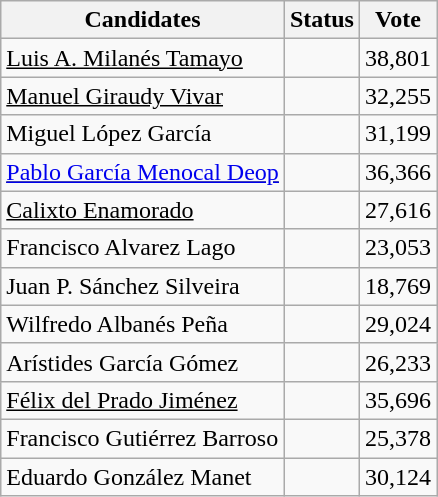<table class="wikitable sortable">
<tr>
<th>Candidates</th>
<th>Status</th>
<th>Vote</th>
</tr>
<tr>
<td><u>Luis A. Milanés Tamayo</u></td>
<td></td>
<td>38,801</td>
</tr>
<tr>
<td><u>Manuel Giraudy Vivar</u></td>
<td></td>
<td>32,255</td>
</tr>
<tr>
<td>Miguel López García</td>
<td></td>
<td>31,199</td>
</tr>
<tr>
<td><u><a href='#'>Pablo García Menocal Deop</a></u></td>
<td></td>
<td>36,366</td>
</tr>
<tr>
<td><u>Calixto Enamorado</u></td>
<td></td>
<td>27,616</td>
</tr>
<tr>
<td>Francisco Alvarez Lago</td>
<td></td>
<td>23,053</td>
</tr>
<tr>
<td>Juan P. Sánchez Silveira</td>
<td></td>
<td>18,769</td>
</tr>
<tr>
<td>Wilfredo Albanés Peña</td>
<td></td>
<td>29,024</td>
</tr>
<tr>
<td>Arístides García Gómez</td>
<td></td>
<td>26,233</td>
</tr>
<tr>
<td><u>Félix del Prado Jiménez</u></td>
<td></td>
<td>35,696</td>
</tr>
<tr>
<td>Francisco Gutiérrez Barroso</td>
<td></td>
<td>25,378</td>
</tr>
<tr>
<td>Eduardo González Manet</td>
<td></td>
<td>30,124</td>
</tr>
</table>
